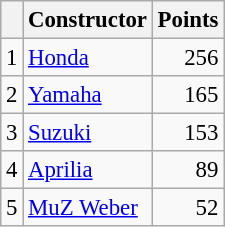<table class="wikitable" style="font-size: 95%;">
<tr>
<th></th>
<th>Constructor</th>
<th>Points</th>
</tr>
<tr>
<td align=center>1</td>
<td> <a href='#'>Honda</a></td>
<td align=right>256</td>
</tr>
<tr>
<td align=center>2</td>
<td> <a href='#'>Yamaha</a></td>
<td align=right>165</td>
</tr>
<tr>
<td align=center>3</td>
<td> <a href='#'>Suzuki</a></td>
<td align=right>153</td>
</tr>
<tr>
<td align=center>4</td>
<td> <a href='#'>Aprilia</a></td>
<td align=right>89</td>
</tr>
<tr>
<td align=center>5</td>
<td> <a href='#'>MuZ Weber</a></td>
<td align=right>52</td>
</tr>
</table>
